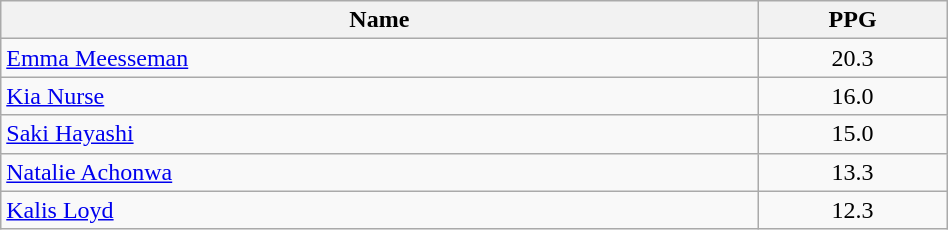<table class=wikitable width="50%">
<tr>
<th width="80%">Name</th>
<th width="20%">PPG</th>
</tr>
<tr>
<td> <a href='#'>Emma Meesseman</a></td>
<td align=center>20.3</td>
</tr>
<tr>
<td> <a href='#'>Kia Nurse</a></td>
<td align=center>16.0</td>
</tr>
<tr>
<td> <a href='#'>Saki Hayashi</a></td>
<td align=center>15.0</td>
</tr>
<tr>
<td> <a href='#'>Natalie Achonwa</a></td>
<td align=center>13.3</td>
</tr>
<tr>
<td> <a href='#'>Kalis Loyd</a></td>
<td align=center>12.3</td>
</tr>
</table>
